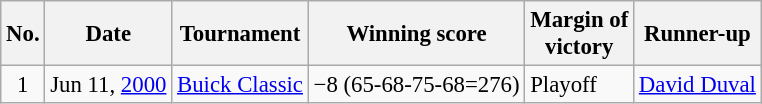<table class="wikitable" style="font-size:95%;">
<tr>
<th>No.</th>
<th>Date</th>
<th>Tournament</th>
<th>Winning score</th>
<th>Margin of<br>victory</th>
<th>Runner-up</th>
</tr>
<tr>
<td align=center>1</td>
<td align=right>Jun 11, <a href='#'>2000</a></td>
<td><a href='#'>Buick Classic</a></td>
<td>−8 (65-68-75-68=276)</td>
<td>Playoff</td>
<td> <a href='#'>David Duval</a></td>
</tr>
</table>
